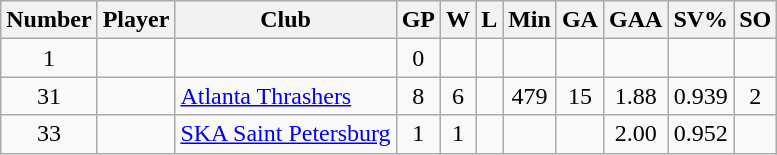<table class="wikitable sortable" style="text-align: center;">
<tr>
<th scope="col">Number</th>
<th scope="col">Player</th>
<th scope="col">Club</th>
<th scope="col">GP</th>
<th scope="col">W</th>
<th scope="col">L</th>
<th scope="col">Min</th>
<th scope="col">GA</th>
<th scope="col">GAA</th>
<th scope="col">SV%</th>
<th scope="col">SO</th>
</tr>
<tr>
<td>1</td>
<td scope="row" align=left></td>
<td align=left></td>
<td>0</td>
<td></td>
<td></td>
<td></td>
<td></td>
<td></td>
<td></td>
<td></td>
</tr>
<tr>
<td>31</td>
<td scope="row" align=left></td>
<td align=left><a href='#'>Atlanta Thrashers</a></td>
<td>8</td>
<td>6</td>
<td></td>
<td>479</td>
<td>15</td>
<td>1.88</td>
<td>0.939</td>
<td>2</td>
</tr>
<tr>
<td>33</td>
<td scope="row" align=left></td>
<td align=left><a href='#'>SKA Saint Petersburg</a></td>
<td>1</td>
<td>1</td>
<td></td>
<td></td>
<td></td>
<td>2.00</td>
<td>0.952</td>
<td></td>
</tr>
</table>
